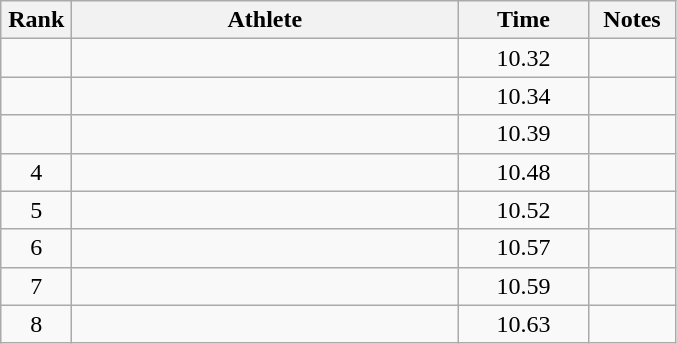<table class="wikitable" style="text-align:center">
<tr>
<th width=40>Rank</th>
<th width=250>Athlete</th>
<th width=80>Time</th>
<th width=50>Notes</th>
</tr>
<tr>
<td></td>
<td align=left></td>
<td>10.32</td>
<td></td>
</tr>
<tr>
<td></td>
<td align=left></td>
<td>10.34</td>
<td></td>
</tr>
<tr>
<td></td>
<td align=left></td>
<td>10.39</td>
<td></td>
</tr>
<tr>
<td>4</td>
<td align=left></td>
<td>10.48</td>
<td></td>
</tr>
<tr>
<td>5</td>
<td align=left></td>
<td>10.52</td>
<td></td>
</tr>
<tr>
<td>6</td>
<td align=left></td>
<td>10.57</td>
<td></td>
</tr>
<tr>
<td>7</td>
<td align=left></td>
<td>10.59</td>
<td></td>
</tr>
<tr>
<td>8</td>
<td align=left></td>
<td>10.63</td>
<td></td>
</tr>
</table>
